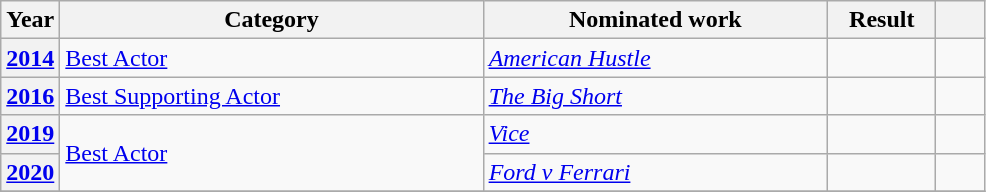<table class="wikitable sortable">
<tr>
<th style="width:6%;" scope="col">Year</th>
<th style="width:43%;" scope="col">Category</th>
<th style="width:35%;" scope="col">Nominated work</th>
<th style="width:11%;" scope="col">Result</th>
<th style="width:5%;" scope="col" class="unsortable"></th>
</tr>
<tr>
<th scope="row" style="text-align:center;"><a href='#'>2014</a></th>
<td><a href='#'>Best Actor</a></td>
<td><em><a href='#'>American Hustle</a></em></td>
<td></td>
<td style="text-align:center;"></td>
</tr>
<tr>
<th scope="row" style="text-align:center;"><a href='#'>2016</a></th>
<td><a href='#'>Best Supporting Actor</a></td>
<td><em><a href='#'>The Big Short</a></em></td>
<td></td>
<td style="text-align:center;"></td>
</tr>
<tr>
<th scope="row" style="text-align:center;"><a href='#'>2019</a></th>
<td rowspan="2"><a href='#'>Best Actor</a></td>
<td><em><a href='#'>Vice</a></em></td>
<td></td>
<td style="text-align:center;"></td>
</tr>
<tr>
<th scope="row" style="text-align:center;"><a href='#'>2020</a></th>
<td><em><a href='#'>Ford v Ferrari</a></em></td>
<td></td>
<td style="text-align:center;"></td>
</tr>
<tr>
</tr>
</table>
